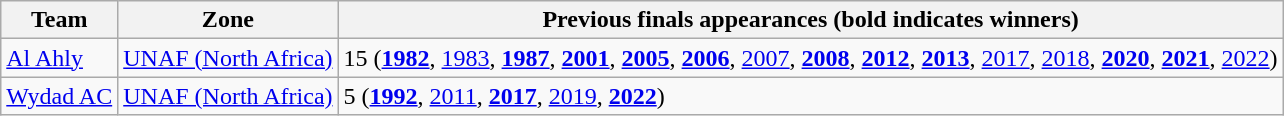<table class="wikitable">
<tr>
<th>Team</th>
<th>Zone</th>
<th>Previous finals appearances (bold indicates winners)</th>
</tr>
<tr>
<td> <a href='#'>Al Ahly</a></td>
<td><a href='#'>UNAF (North Africa)</a></td>
<td>15 (<strong><a href='#'>1982</a></strong>, <a href='#'>1983</a>, <strong><a href='#'>1987</a></strong>, <strong><a href='#'>2001</a></strong>, <strong><a href='#'>2005</a></strong>, <strong><a href='#'>2006</a></strong>, <a href='#'>2007</a>, <strong><a href='#'>2008</a></strong>, <strong><a href='#'>2012</a></strong>, <strong><a href='#'>2013</a></strong>, <a href='#'>2017</a>, <a href='#'>2018</a>, <strong><a href='#'>2020</a></strong>, <strong><a href='#'>2021</a></strong>, <a href='#'>2022</a>)</td>
</tr>
<tr>
<td> <a href='#'>Wydad AC</a></td>
<td><a href='#'>UNAF (North Africa)</a></td>
<td>5 (<strong><a href='#'>1992</a></strong>, <a href='#'>2011</a>, <strong><a href='#'>2017</a></strong>, <a href='#'>2019</a>, <strong><a href='#'>2022</a></strong>)</td>
</tr>
</table>
